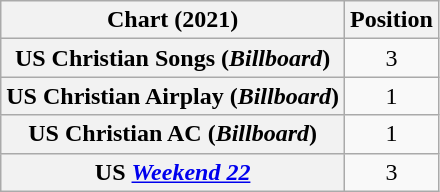<table class="wikitable plainrowheaders" style="text-align:center">
<tr>
<th scope="col">Chart (2021)</th>
<th scope="col">Position</th>
</tr>
<tr>
<th scope="row">US Christian Songs (<em>Billboard</em>)</th>
<td>3</td>
</tr>
<tr>
<th scope="row">US Christian Airplay (<em>Billboard</em>)</th>
<td>1</td>
</tr>
<tr>
<th scope="row">US Christian AC (<em>Billboard</em>)</th>
<td>1</td>
</tr>
<tr>
<th scope="row">US <em><a href='#'>Weekend 22</a></em></th>
<td>3</td>
</tr>
</table>
